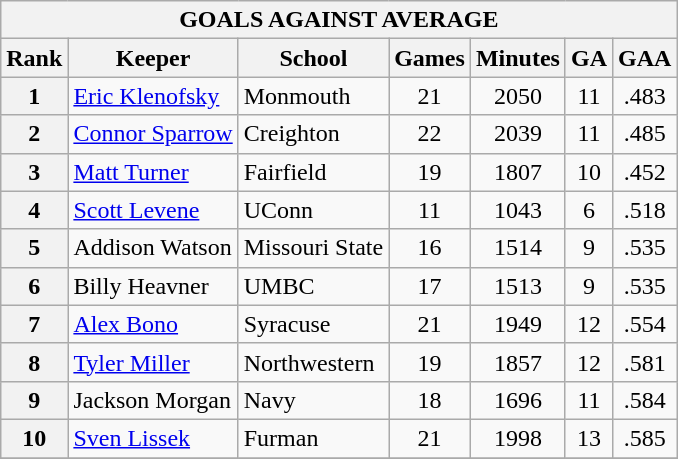<table class="wikitable">
<tr>
<th colspan=7>GOALS AGAINST AVERAGE</th>
</tr>
<tr>
<th>Rank</th>
<th>Keeper</th>
<th>School</th>
<th>Games</th>
<th>Minutes</th>
<th>GA</th>
<th>GAA</th>
</tr>
<tr>
<th>1</th>
<td><a href='#'>Eric Klenofsky</a></td>
<td>Monmouth</td>
<td style="text-align:center;">21</td>
<td style="text-align:center;">2050</td>
<td style="text-align:center;">11</td>
<td style="text-align:center;">.483</td>
</tr>
<tr>
<th>2</th>
<td><a href='#'>Connor Sparrow</a></td>
<td>Creighton</td>
<td style="text-align:center;">22</td>
<td style="text-align:center;">2039</td>
<td style="text-align:center;">11</td>
<td style="text-align:center;">.485</td>
</tr>
<tr>
<th>3</th>
<td><a href='#'>Matt Turner</a></td>
<td>Fairfield</td>
<td style="text-align:center;">19</td>
<td style="text-align:center;">1807</td>
<td style="text-align:center;">10</td>
<td style="text-align:center;">.452</td>
</tr>
<tr>
<th>4</th>
<td><a href='#'>Scott Levene</a></td>
<td>UConn</td>
<td style="text-align:center;">11</td>
<td style="text-align:center;">1043</td>
<td style="text-align:center;">6</td>
<td style="text-align:center;">.518</td>
</tr>
<tr>
<th>5</th>
<td>Addison Watson</td>
<td>Missouri State</td>
<td style="text-align:center;">16</td>
<td style="text-align:center;">1514</td>
<td style="text-align:center;">9</td>
<td style="text-align:center;">.535</td>
</tr>
<tr>
<th>6</th>
<td>Billy Heavner</td>
<td>UMBC</td>
<td style="text-align:center;">17</td>
<td style="text-align:center;">1513</td>
<td style="text-align:center;">9</td>
<td style="text-align:center;">.535</td>
</tr>
<tr>
<th>7</th>
<td><a href='#'>Alex Bono</a></td>
<td>Syracuse</td>
<td style="text-align:center;">21</td>
<td style="text-align:center;">1949</td>
<td style="text-align:center;">12</td>
<td style="text-align:center;">.554</td>
</tr>
<tr>
<th>8</th>
<td><a href='#'>Tyler Miller</a></td>
<td>Northwestern</td>
<td style="text-align:center;">19</td>
<td style="text-align:center;">1857</td>
<td style="text-align:center;">12</td>
<td style="text-align:center;">.581</td>
</tr>
<tr>
<th>9</th>
<td>Jackson Morgan</td>
<td>Navy</td>
<td style="text-align:center;">18</td>
<td style="text-align:center;">1696</td>
<td style="text-align:center;">11</td>
<td style="text-align:center;">.584</td>
</tr>
<tr>
<th>10</th>
<td><a href='#'>Sven Lissek</a></td>
<td>Furman</td>
<td style="text-align:center;">21</td>
<td style="text-align:center;">1998</td>
<td style="text-align:center;">13</td>
<td style="text-align:center;">.585</td>
</tr>
<tr>
</tr>
</table>
